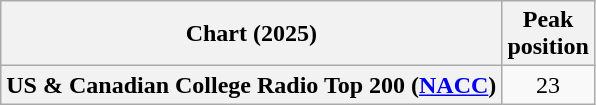<table class="wikitable sortable plainrowheaders" style="text-align:center">
<tr>
<th scope="col">Chart (2025)</th>
<th scope="col">Peak<br>position</th>
</tr>
<tr>
<th scope="row">US & Canadian College Radio Top 200 (<a href='#'>NACC</a>)</th>
<td>23</td>
</tr>
</table>
